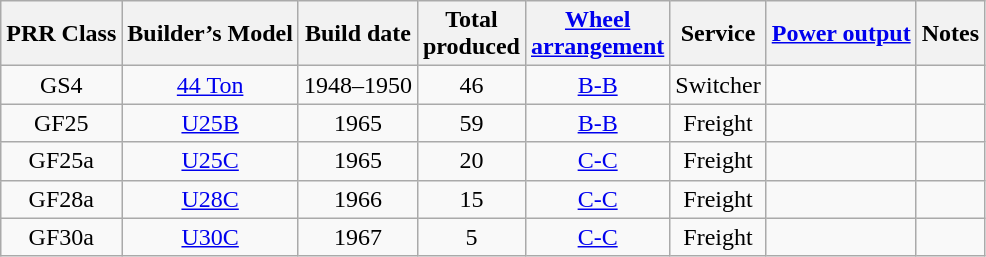<table class="wikitable sortable">
<tr>
<th>PRR Class</th>
<th>Builder’s Model</th>
<th>Build date</th>
<th>Total<br>produced</th>
<th><a href='#'>Wheel<br>arrangement</a></th>
<th>Service</th>
<th><a href='#'>Power output</a></th>
<th class="unsortable">Notes</th>
</tr>
<tr style=text-align:center>
<td>GS4</td>
<td><a href='#'>44 Ton</a></td>
<td>1948–1950</td>
<td>46</td>
<td><a href='#'>B-B</a></td>
<td>Switcher</td>
<td></td>
</tr>
<tr style=text-align:center>
<td>GF25</td>
<td><a href='#'>U25B</a></td>
<td>1965</td>
<td>59</td>
<td><a href='#'>B-B</a></td>
<td>Freight</td>
<td></td>
<td></td>
</tr>
<tr style=text-align:center>
<td>GF25a</td>
<td><a href='#'>U25C</a></td>
<td>1965</td>
<td>20</td>
<td><a href='#'>C-C</a></td>
<td>Freight</td>
<td></td>
<td></td>
</tr>
<tr style=text-align:center>
<td>GF28a</td>
<td><a href='#'>U28C</a></td>
<td>1966</td>
<td>15</td>
<td><a href='#'>C-C</a></td>
<td>Freight</td>
<td></td>
<td></td>
</tr>
<tr style=text-align:center>
<td>GF30a</td>
<td><a href='#'>U30C</a></td>
<td>1967</td>
<td>5</td>
<td><a href='#'>C-C</a></td>
<td>Freight</td>
<td></td>
<td></td>
</tr>
</table>
